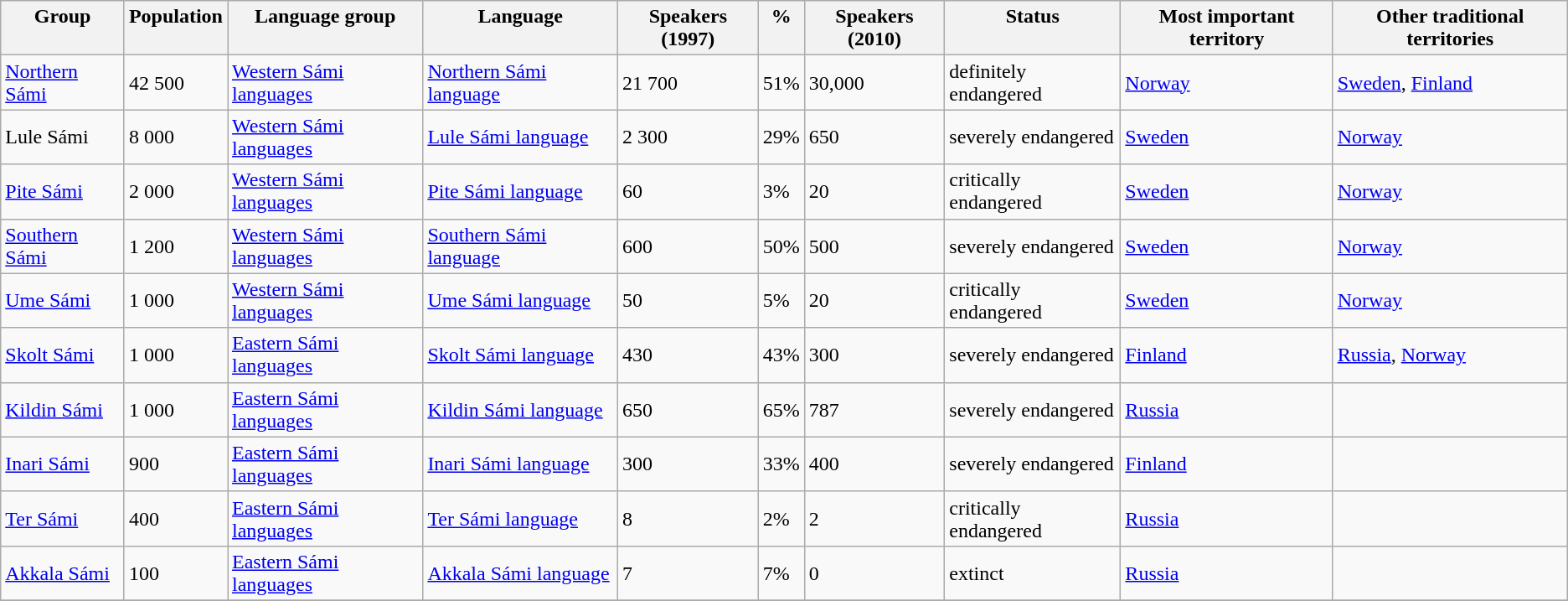<table class="wikitable sortable">
<tr valign=top>
<th colspan="1">Group</th>
<th data-sort-type="number">Population</th>
<th colspan="1">Language group</th>
<th colspan="1">Language</th>
<th data-sort-type="number">Speakers (1997)</th>
<th data-sort-type="number">%</th>
<th data-sort-type="number">Speakers (2010)</th>
<th>Status</th>
<th colspan="1">Most important territory</th>
<th colspan="1">Other traditional territories</th>
</tr>
<tr --->
<td><a href='#'>Northern Sámi</a></td>
<td>42 500</td>
<td><a href='#'>Western Sámi languages</a></td>
<td><a href='#'>Northern Sámi language</a></td>
<td>21 700</td>
<td>51%</td>
<td>30,000</td>
<td>definitely endangered</td>
<td><a href='#'>Norway</a></td>
<td><a href='#'>Sweden</a>, <a href='#'>Finland</a></td>
</tr>
<tr --->
<td>Lule Sámi</td>
<td>8 000</td>
<td><a href='#'>Western Sámi languages</a></td>
<td><a href='#'>Lule Sámi language</a></td>
<td>2 300</td>
<td>29%</td>
<td>650</td>
<td>severely endangered</td>
<td><a href='#'>Sweden</a></td>
<td><a href='#'>Norway</a></td>
</tr>
<tr --->
<td><a href='#'>Pite Sámi</a></td>
<td>2 000</td>
<td><a href='#'>Western Sámi languages</a></td>
<td><a href='#'>Pite Sámi language</a></td>
<td>60</td>
<td>3%</td>
<td>20</td>
<td>critically endangered</td>
<td><a href='#'>Sweden</a></td>
<td><a href='#'>Norway</a></td>
</tr>
<tr --->
<td><a href='#'>Southern Sámi</a></td>
<td>1 200</td>
<td><a href='#'>Western Sámi languages</a></td>
<td><a href='#'>Southern Sámi language</a></td>
<td>600</td>
<td>50%</td>
<td>500</td>
<td>severely endangered</td>
<td><a href='#'>Sweden</a></td>
<td><a href='#'>Norway</a></td>
</tr>
<tr --->
<td><a href='#'>Ume Sámi</a></td>
<td>1 000</td>
<td><a href='#'>Western Sámi languages</a></td>
<td><a href='#'>Ume Sámi language</a></td>
<td>50</td>
<td>5%</td>
<td>20</td>
<td>critically endangered</td>
<td><a href='#'>Sweden</a></td>
<td><a href='#'>Norway</a></td>
</tr>
<tr --->
<td><a href='#'>Skolt Sámi</a></td>
<td>1 000</td>
<td><a href='#'>Eastern Sámi languages</a></td>
<td><a href='#'>Skolt Sámi language</a></td>
<td>430</td>
<td>43%</td>
<td>300</td>
<td>severely endangered</td>
<td><a href='#'>Finland</a></td>
<td><a href='#'>Russia</a>, <a href='#'>Norway</a></td>
</tr>
<tr --->
<td><a href='#'>Kildin Sámi</a></td>
<td>1 000</td>
<td><a href='#'>Eastern Sámi languages</a></td>
<td><a href='#'>Kildin Sámi language</a></td>
<td>650</td>
<td>65%</td>
<td>787</td>
<td>severely endangered</td>
<td><a href='#'>Russia</a></td>
<td></td>
</tr>
<tr --->
<td><a href='#'>Inari Sámi</a></td>
<td>900</td>
<td><a href='#'>Eastern Sámi languages</a></td>
<td><a href='#'>Inari Sámi language</a></td>
<td>300</td>
<td>33%</td>
<td>400</td>
<td>severely endangered</td>
<td><a href='#'>Finland</a></td>
<td></td>
</tr>
<tr --->
<td><a href='#'>Ter Sámi</a></td>
<td>400</td>
<td><a href='#'>Eastern Sámi languages</a></td>
<td><a href='#'>Ter Sámi language</a></td>
<td>8</td>
<td>2%</td>
<td>2</td>
<td>critically endangered</td>
<td><a href='#'>Russia</a></td>
<td></td>
</tr>
<tr --->
<td><a href='#'>Akkala Sámi</a></td>
<td>100</td>
<td><a href='#'>Eastern Sámi languages</a></td>
<td><a href='#'>Akkala Sámi language</a></td>
<td>7</td>
<td>7%</td>
<td>0</td>
<td>extinct</td>
<td><a href='#'>Russia</a></td>
<td></td>
</tr>
<tr --->
</tr>
</table>
